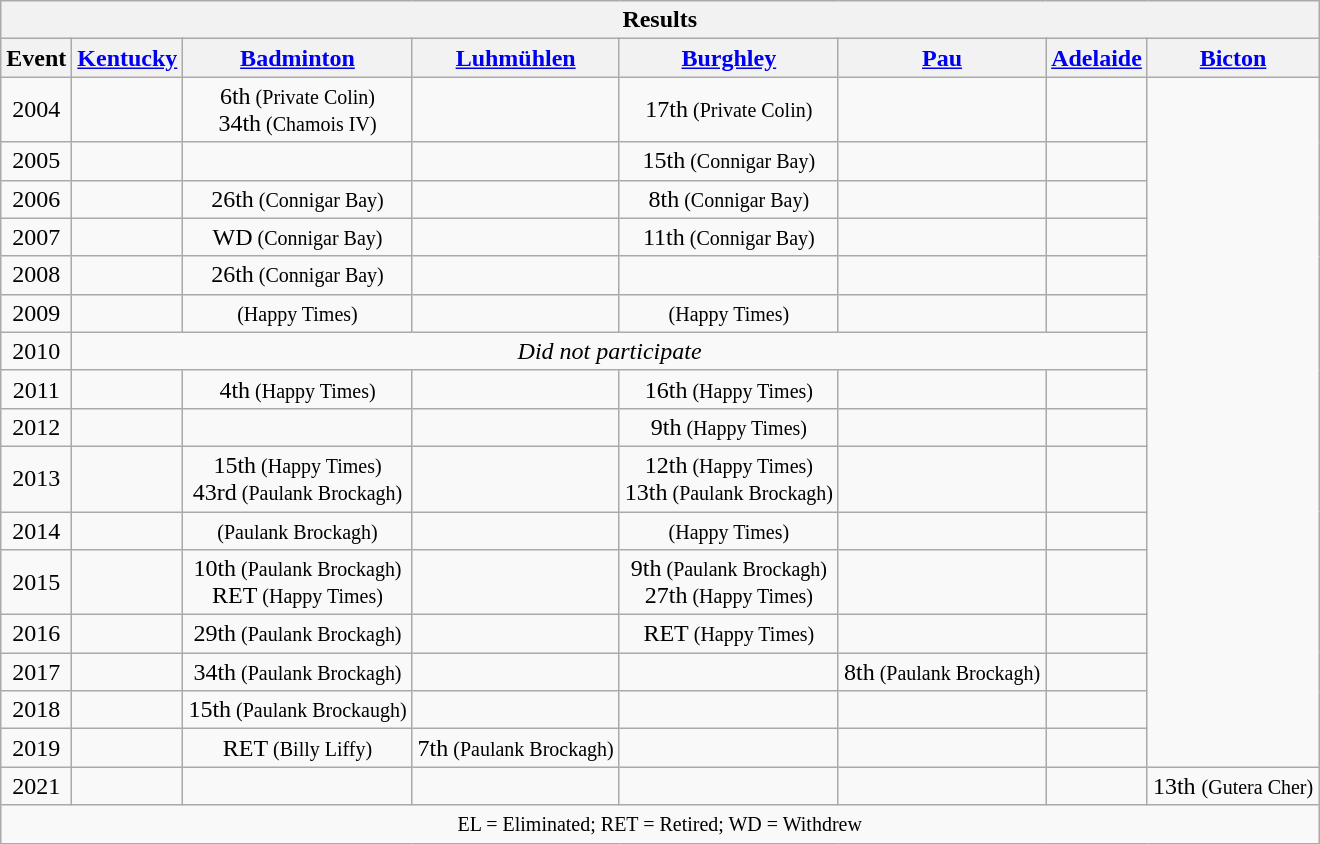<table class="wikitable" style="text-align:center">
<tr>
<th colspan=13 align=center><strong>Results</strong></th>
</tr>
<tr>
<th>Event</th>
<th><a href='#'>Kentucky</a></th>
<th><a href='#'>Badminton</a></th>
<th><a href='#'>Luhmühlen</a></th>
<th><a href='#'>Burghley</a></th>
<th><a href='#'>Pau</a></th>
<th><a href='#'>Adelaide</a></th>
<th><a href='#'>Bicton</a></th>
</tr>
<tr>
<td>2004</td>
<td></td>
<td>6th<small> (Private Colin)</small><br>34th<small> (Chamois IV)</small></td>
<td></td>
<td>17th<small> (Private Colin)</small></td>
<td></td>
<td></td>
</tr>
<tr>
<td>2005</td>
<td></td>
<td></td>
<td></td>
<td>15th<small> (Connigar Bay)</small></td>
<td></td>
<td></td>
</tr>
<tr>
<td>2006</td>
<td></td>
<td>26th<small> (Connigar Bay)</small></td>
<td></td>
<td>8th<small> (Connigar Bay)</small></td>
<td></td>
<td></td>
</tr>
<tr>
<td>2007</td>
<td></td>
<td>WD<small> (Connigar Bay)</small></td>
<td></td>
<td>11th<small> (Connigar Bay)</small></td>
<td></td>
<td></td>
</tr>
<tr>
<td>2008</td>
<td></td>
<td>26th<small> (Connigar Bay)</small></td>
<td></td>
<td></td>
<td></td>
<td></td>
</tr>
<tr>
<td>2009</td>
<td></td>
<td><small> (Happy Times)</small></td>
<td></td>
<td><small> (Happy Times)</small></td>
<td></td>
<td></td>
</tr>
<tr>
<td>2010</td>
<td colspan="6"><em>Did not participate</em></td>
</tr>
<tr>
<td>2011</td>
<td></td>
<td>4th<small> (Happy Times)</small></td>
<td></td>
<td>16th<small> (Happy Times)</small></td>
<td></td>
<td></td>
</tr>
<tr>
<td>2012</td>
<td></td>
<td></td>
<td></td>
<td>9th<small> (Happy Times)</small></td>
<td></td>
<td></td>
</tr>
<tr>
<td>2013</td>
<td></td>
<td>15th<small> (Happy Times)</small><br>43rd<small> (Paulank Brockagh)</small></td>
<td></td>
<td>12th<small> (Happy Times)</small><br>13th<small> (Paulank Brockagh)</small></td>
<td></td>
<td></td>
</tr>
<tr>
<td>2014</td>
<td></td>
<td><small> (Paulank Brockagh)</small></td>
<td></td>
<td><small> (Happy Times)</small></td>
<td></td>
<td></td>
</tr>
<tr>
<td>2015</td>
<td></td>
<td>10th<small> (Paulank Brockagh)</small><br>RET<small> (Happy Times)</small></td>
<td></td>
<td>9th<small> (Paulank Brockagh)</small><br>27th<small> (Happy Times)</small></td>
<td></td>
<td></td>
</tr>
<tr>
<td>2016</td>
<td></td>
<td>29th<small> (Paulank Brockagh)</small></td>
<td></td>
<td>RET<small> (Happy Times)</small></td>
<td></td>
<td></td>
</tr>
<tr>
<td>2017</td>
<td></td>
<td>34th<small> (Paulank Brockagh)</small></td>
<td></td>
<td></td>
<td>8th<small> (Paulank Brockagh)</small></td>
<td></td>
</tr>
<tr>
<td>2018</td>
<td></td>
<td>15th<small> (Paulank Brockaugh)</small></td>
<td></td>
<td></td>
<td></td>
<td></td>
</tr>
<tr>
<td>2019</td>
<td></td>
<td>RET<small> (Billy Liffy)</small></td>
<td>7th<small> (Paulank Brockagh)</small></td>
<td></td>
<td></td>
<td></td>
</tr>
<tr>
<td>2021</td>
<td></td>
<td></td>
<td></td>
<td></td>
<td></td>
<td></td>
<td>13th <small>(Gutera Cher)</small></td>
</tr>
<tr>
<td colspan=13 align=center><small> EL = Eliminated; RET = Retired; WD = Withdrew </small></td>
</tr>
</table>
